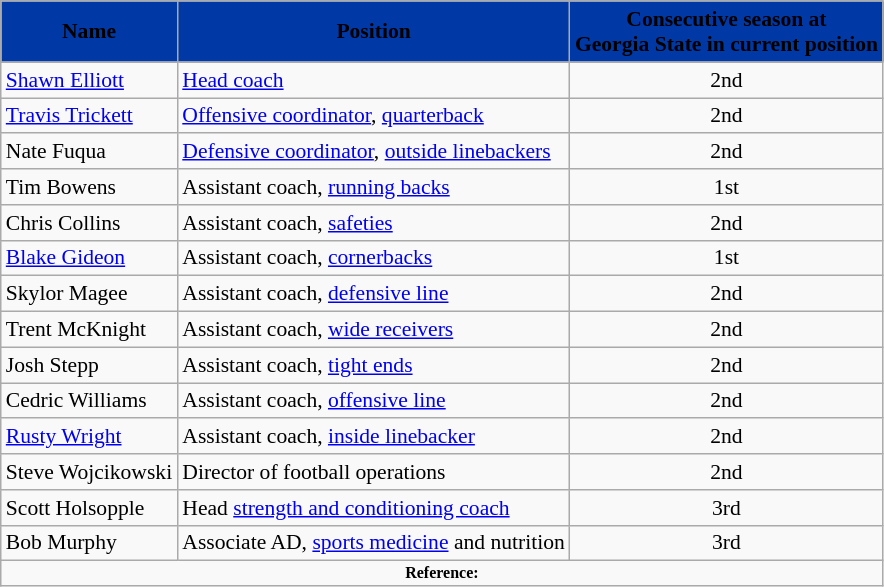<table class="wikitable" style="font-size:90%;">
<tr>
<th style="background:#0039A6;"><span>Name </span></th>
<th style="background:#0039A6;"><span>Position </span></th>
<th style="background:#0039A6;"><span>Consecutive season at<br>Georgia State in current position</span></th>
</tr>
<tr>
<td><a href='#'>Shawn Elliott</a></td>
<td><a href='#'>Head coach</a></td>
<td align=center>2nd</td>
</tr>
<tr>
<td><a href='#'>Travis Trickett</a></td>
<td><a href='#'>Offensive coordinator</a>, <a href='#'>quarterback</a></td>
<td align=center>2nd</td>
</tr>
<tr>
<td>Nate Fuqua</td>
<td><a href='#'>Defensive coordinator</a>, <a href='#'>outside linebackers</a></td>
<td align=center>2nd</td>
</tr>
<tr>
<td>Tim Bowens</td>
<td>Assistant coach, <a href='#'>running backs</a></td>
<td align=center>1st</td>
</tr>
<tr>
<td>Chris Collins</td>
<td>Assistant coach, <a href='#'>safeties</a></td>
<td align=center>2nd</td>
</tr>
<tr>
<td><a href='#'>Blake Gideon</a></td>
<td>Assistant coach, <a href='#'>cornerbacks</a></td>
<td align=center>1st</td>
</tr>
<tr>
<td>Skylor Magee</td>
<td>Assistant coach, <a href='#'>defensive line</a></td>
<td align=center>2nd</td>
</tr>
<tr>
<td>Trent McKnight</td>
<td>Assistant coach, <a href='#'>wide receivers</a></td>
<td align=center>2nd</td>
</tr>
<tr>
<td>Josh Stepp</td>
<td>Assistant coach, <a href='#'>tight ends</a></td>
<td align=center>2nd</td>
</tr>
<tr>
<td>Cedric Williams</td>
<td>Assistant coach, <a href='#'>offensive line</a></td>
<td align=center>2nd</td>
</tr>
<tr>
<td><a href='#'>Rusty Wright</a></td>
<td>Assistant coach, <a href='#'>inside linebacker</a></td>
<td align=center>2nd</td>
</tr>
<tr>
<td>Steve Wojcikowski</td>
<td>Director of football operations</td>
<td align=center>2nd</td>
</tr>
<tr>
<td>Scott Holsopple</td>
<td>Head <a href='#'>strength and conditioning coach</a></td>
<td align=center>3rd</td>
</tr>
<tr>
<td>Bob Murphy</td>
<td>Associate AD, <a href='#'>sports medicine</a> and nutrition</td>
<td align=center>3rd</td>
</tr>
<tr>
<td colspan="4"  style="font-size:8pt; text-align:center;"><strong>Reference:</strong></td>
</tr>
</table>
